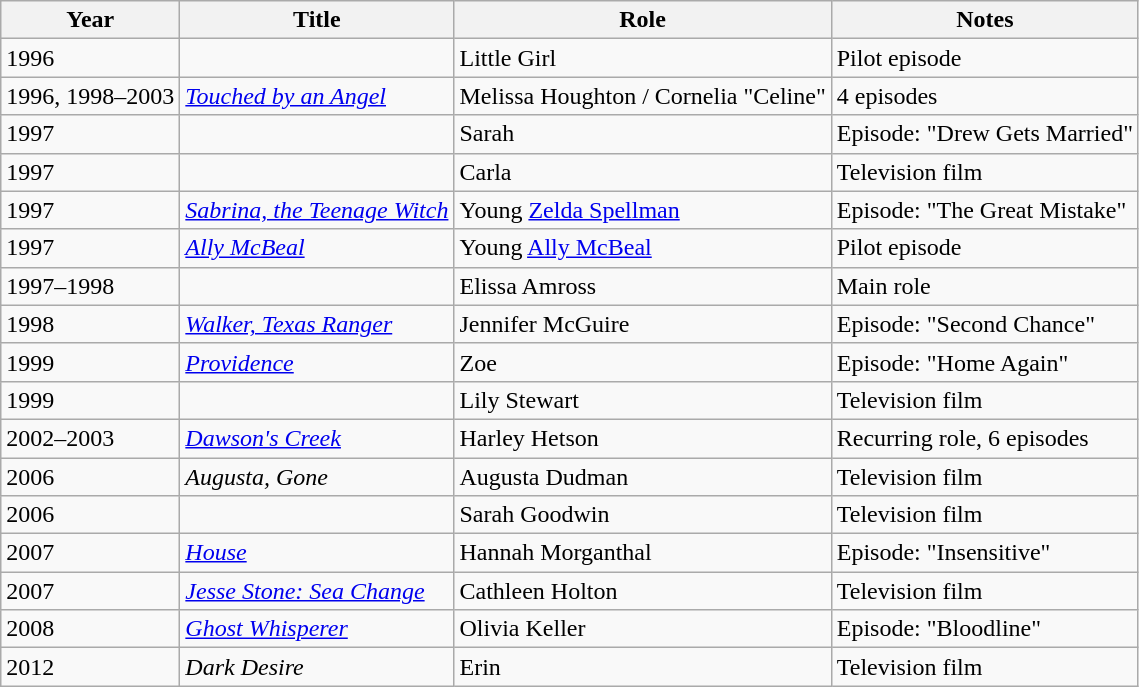<table class="wikitable sortable">
<tr>
<th>Year</th>
<th>Title</th>
<th>Role</th>
<th class="unsortable">Notes</th>
</tr>
<tr>
<td>1996</td>
<td><em></em></td>
<td>Little Girl</td>
<td>Pilot episode</td>
</tr>
<tr>
<td>1996, 1998–2003</td>
<td><em><a href='#'>Touched by an Angel</a></em></td>
<td>Melissa Houghton / Cornelia "Celine"</td>
<td>4 episodes</td>
</tr>
<tr>
<td>1997</td>
<td><em></em></td>
<td>Sarah</td>
<td>Episode: "Drew Gets Married"</td>
</tr>
<tr>
<td>1997</td>
<td><em></em></td>
<td>Carla</td>
<td>Television film</td>
</tr>
<tr>
<td>1997</td>
<td><em><a href='#'>Sabrina, the Teenage Witch</a></em></td>
<td>Young <a href='#'>Zelda Spellman</a></td>
<td>Episode: "The Great Mistake"</td>
</tr>
<tr>
<td>1997</td>
<td><em><a href='#'>Ally McBeal</a></em></td>
<td>Young <a href='#'>Ally McBeal</a></td>
<td>Pilot episode</td>
</tr>
<tr>
<td>1997–1998</td>
<td><em></em></td>
<td>Elissa Amross</td>
<td>Main role</td>
</tr>
<tr>
<td>1998</td>
<td><em><a href='#'>Walker, Texas Ranger</a></em></td>
<td>Jennifer McGuire</td>
<td>Episode: "Second Chance"</td>
</tr>
<tr>
<td>1999</td>
<td><em><a href='#'>Providence</a></em></td>
<td>Zoe</td>
<td>Episode: "Home Again"</td>
</tr>
<tr>
<td>1999</td>
<td><em></em></td>
<td>Lily Stewart</td>
<td>Television film</td>
</tr>
<tr>
<td>2002–2003</td>
<td><em><a href='#'>Dawson's Creek</a></em></td>
<td>Harley Hetson</td>
<td>Recurring role, 6 episodes</td>
</tr>
<tr>
<td>2006</td>
<td><em>Augusta, Gone</em></td>
<td>Augusta Dudman</td>
<td>Television film</td>
</tr>
<tr>
<td>2006</td>
<td><em></em></td>
<td>Sarah Goodwin</td>
<td>Television film</td>
</tr>
<tr>
<td>2007</td>
<td><em><a href='#'>House</a></em></td>
<td>Hannah Morganthal</td>
<td>Episode: "Insensitive"</td>
</tr>
<tr>
<td>2007</td>
<td><em><a href='#'>Jesse Stone: Sea Change</a></em></td>
<td>Cathleen Holton</td>
<td>Television film</td>
</tr>
<tr>
<td>2008</td>
<td><em><a href='#'>Ghost Whisperer</a></em></td>
<td>Olivia Keller</td>
<td>Episode: "Bloodline"</td>
</tr>
<tr>
<td>2012</td>
<td><em>Dark Desire</em></td>
<td>Erin</td>
<td>Television film</td>
</tr>
</table>
